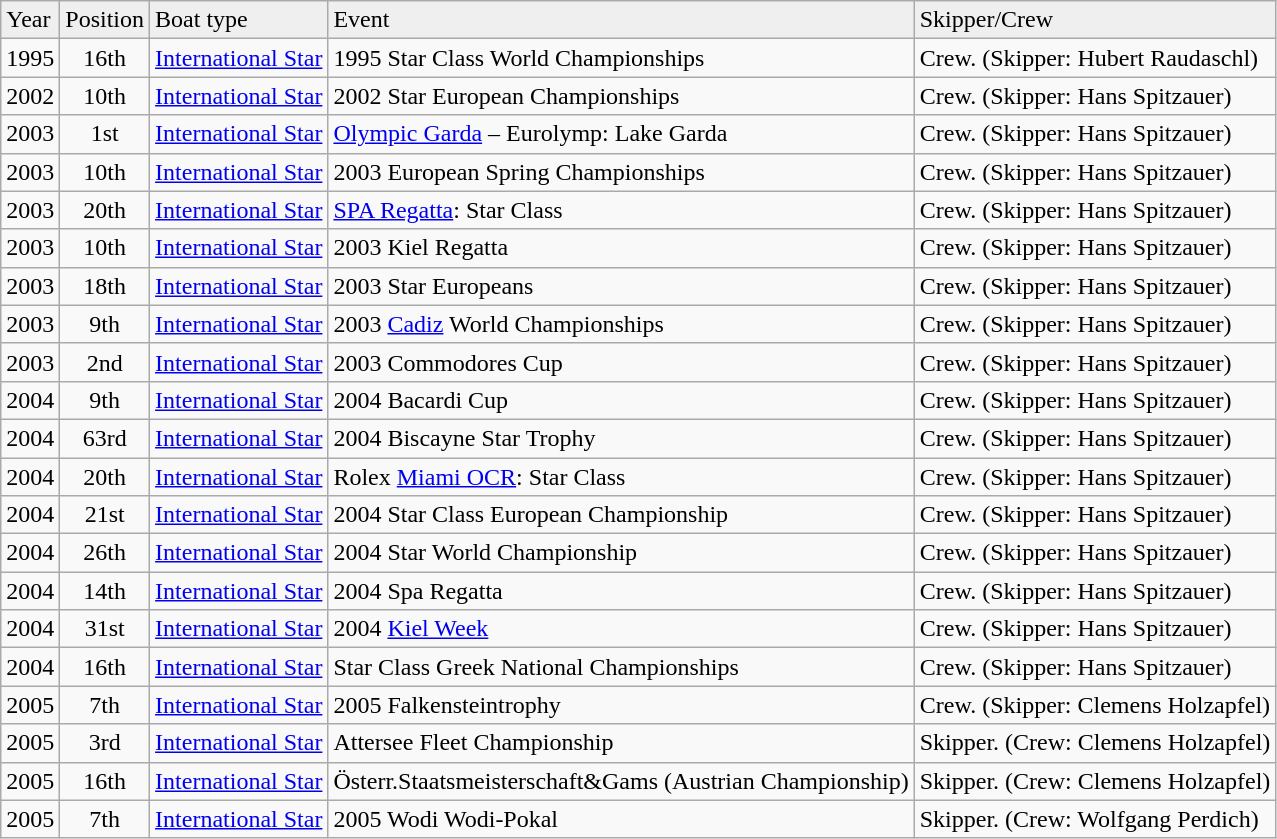<table class="wikitable">
<tr style="background:#efefef;">
<td>Year</td>
<td>Position</td>
<td>Boat type</td>
<td>Event</td>
<td>Skipper/Crew</td>
</tr>
<tr>
<td>1995</td>
<td align="center">16th</td>
<td><a href='#'>International Star</a></td>
<td>1995 Star Class World Championships</td>
<td>Crew. (Skipper: Hubert Raudaschl)</td>
</tr>
<tr>
<td>2002</td>
<td align="center">10th</td>
<td><a href='#'>International Star</a></td>
<td> 2002 Star European Championships </td>
<td>Crew. (Skipper: Hans Spitzauer)</td>
</tr>
<tr>
<td>2003</td>
<td align="center">1st</td>
<td><a href='#'>International Star</a></td>
<td> <a href='#'>Olympic Garda</a> – Eurolymp: Lake Garda</td>
<td>Crew. (Skipper: Hans Spitzauer)</td>
</tr>
<tr>
<td>2003</td>
<td align="center">10th</td>
<td><a href='#'>International Star</a></td>
<td>2003 European Spring Championships</td>
<td>Crew. (Skipper: Hans Spitzauer)</td>
</tr>
<tr>
<td>2003</td>
<td align="center">20th</td>
<td><a href='#'>International Star</a></td>
<td> <a href='#'>SPA Regatta</a>: Star Class </td>
<td>Crew. (Skipper: Hans Spitzauer)</td>
</tr>
<tr>
<td>2003</td>
<td align="center">10th</td>
<td><a href='#'>International Star</a></td>
<td> 2003 Kiel Regatta</td>
<td>Crew. (Skipper: Hans Spitzauer)</td>
</tr>
<tr>
<td>2003</td>
<td align="center">18th</td>
<td><a href='#'>International Star</a></td>
<td>2003 Star Europeans</td>
<td>Crew. (Skipper: Hans Spitzauer)</td>
</tr>
<tr>
<td>2003</td>
<td align="center">9th</td>
<td><a href='#'>International Star</a></td>
<td> 2003 <a href='#'>Cadiz</a> World Championships</td>
<td>Crew. (Skipper: Hans Spitzauer)</td>
</tr>
<tr>
<td>2003</td>
<td align="center">2nd</td>
<td><a href='#'>International Star</a></td>
<td> 2003 Commodores Cup</td>
<td>Crew. (Skipper: Hans Spitzauer)</td>
</tr>
<tr>
<td>2004</td>
<td align="center">9th</td>
<td><a href='#'>International Star</a></td>
<td> 2004 Bacardi Cup </td>
<td>Crew. (Skipper: Hans Spitzauer)</td>
</tr>
<tr>
<td>2004</td>
<td align="center">63rd</td>
<td><a href='#'>International Star</a></td>
<td> 2004 Biscayne Star Trophy</td>
<td>Crew. (Skipper: Hans Spitzauer)</td>
</tr>
<tr>
<td>2004</td>
<td align="center">20th</td>
<td><a href='#'>International Star</a></td>
<td> Rolex <a href='#'>Miami OCR</a>: Star Class </td>
<td>Crew. (Skipper: Hans Spitzauer)</td>
</tr>
<tr>
<td>2004</td>
<td align="center">21st</td>
<td><a href='#'>International Star</a></td>
<td> 2004 Star Class European Championship </td>
<td>Crew. (Skipper: Hans Spitzauer)</td>
</tr>
<tr>
<td>2004</td>
<td align="center">26th</td>
<td><a href='#'>International Star</a></td>
<td>2004 Star World Championship </td>
<td>Crew. (Skipper: Hans Spitzauer)</td>
</tr>
<tr>
<td>2004</td>
<td align="center">14th</td>
<td><a href='#'>International Star</a></td>
<td>2004 Spa Regatta</td>
<td>Crew. (Skipper: Hans Spitzauer)</td>
</tr>
<tr>
<td>2004</td>
<td align="center">31st</td>
<td><a href='#'>International Star</a></td>
<td> 2004 <a href='#'>Kiel Week</a></td>
<td>Crew. (Skipper: Hans Spitzauer)</td>
</tr>
<tr>
<td>2004</td>
<td align="center">16th</td>
<td><a href='#'>International Star</a></td>
<td> Star Class Greek National Championships </td>
<td>Crew. (Skipper: Hans Spitzauer)</td>
</tr>
<tr>
<td>2005</td>
<td align="center">7th</td>
<td><a href='#'>International Star</a></td>
<td> 2005 Falkensteintrophy</td>
<td>Crew. (Skipper: Clemens Holzapfel)</td>
</tr>
<tr>
<td>2005</td>
<td align="center">3rd</td>
<td><a href='#'>International Star</a></td>
<td> Attersee Fleet Championship</td>
<td>Skipper. (Crew: Clemens Holzapfel)</td>
</tr>
<tr>
<td>2005</td>
<td align="center">16th</td>
<td><a href='#'>International Star</a></td>
<td> Österr.Staatsmeisterschaft&Gams (Austrian Championship)</td>
<td>Skipper. (Crew: Clemens Holzapfel)</td>
</tr>
<tr>
<td>2005</td>
<td align="center">7th</td>
<td><a href='#'>International Star</a></td>
<td> 2005 Wodi Wodi-Pokal</td>
<td>Skipper. (Crew: Wolfgang Perdich)</td>
</tr>
</table>
